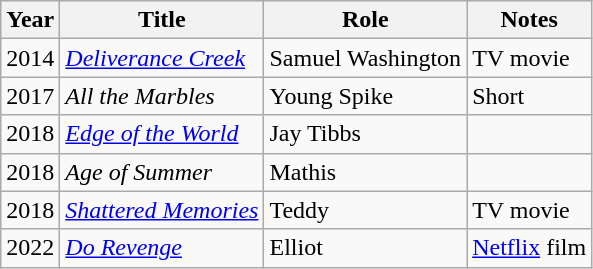<table class="wikitable sortable">
<tr>
<th>Year</th>
<th>Title</th>
<th>Role</th>
<th>Notes</th>
</tr>
<tr>
<td>2014</td>
<td><em><a href='#'>Deliverance Creek</a></em></td>
<td>Samuel Washington</td>
<td>TV movie</td>
</tr>
<tr>
<td>2017</td>
<td><em>All the Marbles</em></td>
<td>Young Spike</td>
<td>Short</td>
</tr>
<tr>
<td>2018</td>
<td><em><a href='#'>Edge of the World</a></em></td>
<td>Jay Tibbs</td>
<td></td>
</tr>
<tr>
<td>2018</td>
<td><em>Age of Summer</em></td>
<td>Mathis</td>
<td></td>
</tr>
<tr>
<td>2018</td>
<td><em><a href='#'>Shattered Memories</a></em></td>
<td>Teddy</td>
<td>TV movie</td>
</tr>
<tr>
<td>2022</td>
<td><em><a href='#'>Do Revenge</a></em></td>
<td>Elliot</td>
<td><a href='#'>Netflix</a> film</td>
</tr>
</table>
